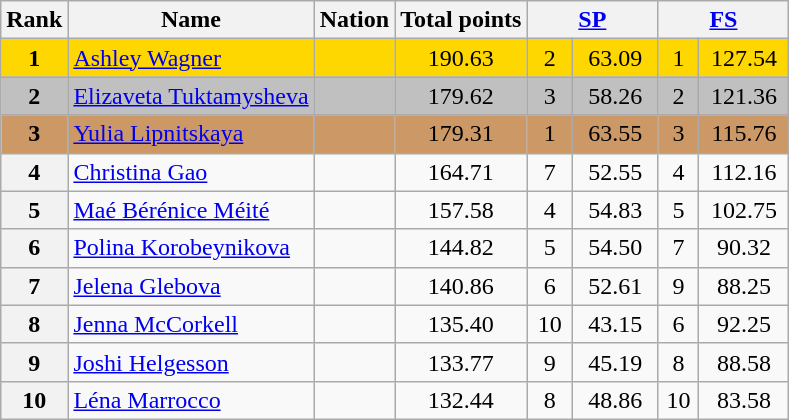<table class="wikitable sortable">
<tr>
<th>Rank</th>
<th>Name</th>
<th>Nation</th>
<th>Total points</th>
<th colspan="2" width="80px"><a href='#'>SP</a></th>
<th colspan="2" width="80px"><a href='#'>FS</a></th>
</tr>
<tr bgcolor="gold">
<td align="center"><strong>1</strong></td>
<td><a href='#'>Ashley Wagner</a></td>
<td></td>
<td align="center">190.63</td>
<td align="center">2</td>
<td align="center">63.09</td>
<td align="center">1</td>
<td align="center">127.54</td>
</tr>
<tr bgcolor="silver">
<td align="center"><strong>2</strong></td>
<td><a href='#'>Elizaveta Tuktamysheva</a></td>
<td></td>
<td align="center">179.62</td>
<td align="center">3</td>
<td align="center">58.26</td>
<td align="center">2</td>
<td align="center">121.36</td>
</tr>
<tr bgcolor="cc9966">
<td align="center"><strong>3</strong></td>
<td><a href='#'>Yulia Lipnitskaya</a></td>
<td></td>
<td align="center">179.31</td>
<td align="center">1</td>
<td align="center">63.55</td>
<td align="center">3</td>
<td align="center">115.76</td>
</tr>
<tr>
<th>4</th>
<td><a href='#'>Christina Gao</a></td>
<td></td>
<td align="center">164.71</td>
<td align="center">7</td>
<td align="center">52.55</td>
<td align="center">4</td>
<td align="center">112.16</td>
</tr>
<tr>
<th>5</th>
<td><a href='#'>Maé Bérénice Méité</a></td>
<td></td>
<td align="center">157.58</td>
<td align="center">4</td>
<td align="center">54.83</td>
<td align="center">5</td>
<td align="center">102.75</td>
</tr>
<tr>
<th>6</th>
<td><a href='#'>Polina Korobeynikova</a></td>
<td></td>
<td align="center">144.82</td>
<td align="center">5</td>
<td align="center">54.50</td>
<td align="center">7</td>
<td align="center">90.32</td>
</tr>
<tr>
<th>7</th>
<td><a href='#'>Jelena Glebova</a></td>
<td></td>
<td align="center">140.86</td>
<td align="center">6</td>
<td align="center">52.61</td>
<td align="center">9</td>
<td align="center">88.25</td>
</tr>
<tr>
<th>8</th>
<td><a href='#'>Jenna McCorkell</a></td>
<td></td>
<td align="center">135.40</td>
<td align="center">10</td>
<td align="center">43.15</td>
<td align="center">6</td>
<td align="center">92.25</td>
</tr>
<tr>
<th>9</th>
<td><a href='#'>Joshi Helgesson</a></td>
<td></td>
<td align="center">133.77</td>
<td align="center">9</td>
<td align="center">45.19</td>
<td align="center">8</td>
<td align="center">88.58</td>
</tr>
<tr>
<th>10</th>
<td><a href='#'>Léna Marrocco</a></td>
<td></td>
<td align="center">132.44</td>
<td align="center">8</td>
<td align="center">48.86</td>
<td align="center">10</td>
<td align="center">83.58</td>
</tr>
</table>
